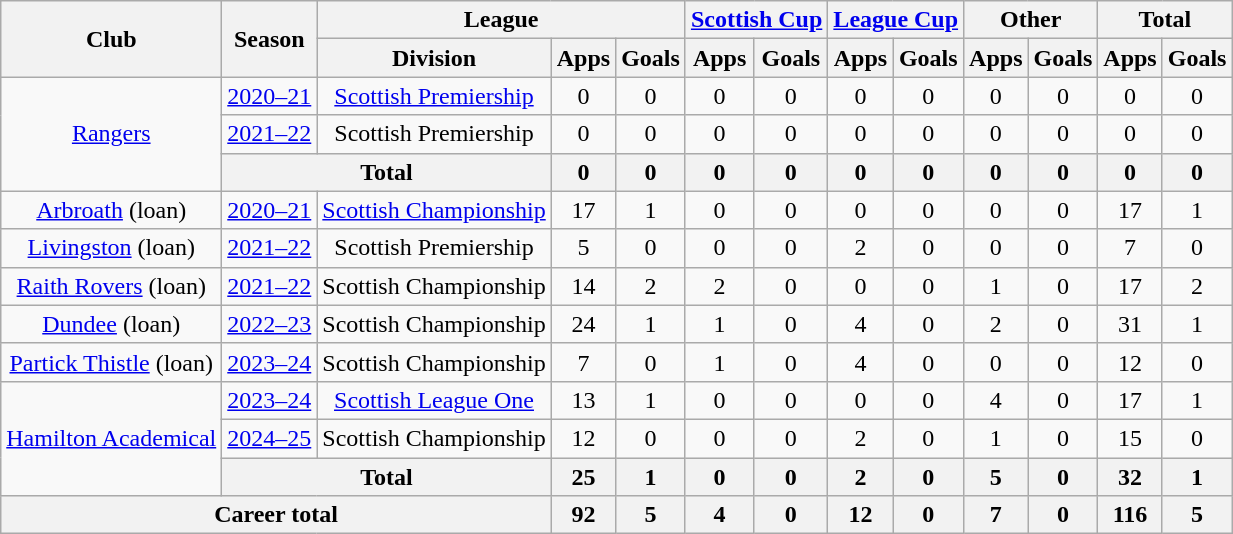<table class="wikitable" style="text-align:center">
<tr>
<th rowspan="2">Club</th>
<th rowspan="2">Season</th>
<th colspan="3">League</th>
<th colspan="2"><a href='#'>Scottish Cup</a></th>
<th colspan="2"><a href='#'>League Cup</a></th>
<th colspan="2">Other</th>
<th colspan="2">Total</th>
</tr>
<tr>
<th>Division</th>
<th>Apps</th>
<th>Goals</th>
<th>Apps</th>
<th>Goals</th>
<th>Apps</th>
<th>Goals</th>
<th>Apps</th>
<th>Goals</th>
<th>Apps</th>
<th>Goals</th>
</tr>
<tr>
<td rowspan=3><a href='#'>Rangers</a></td>
<td><a href='#'>2020–21</a></td>
<td><a href='#'>Scottish Premiership</a></td>
<td>0</td>
<td>0</td>
<td>0</td>
<td>0</td>
<td>0</td>
<td>0</td>
<td>0</td>
<td>0</td>
<td>0</td>
<td>0</td>
</tr>
<tr>
<td><a href='#'>2021–22</a></td>
<td>Scottish Premiership</td>
<td>0</td>
<td>0</td>
<td>0</td>
<td>0</td>
<td>0</td>
<td>0</td>
<td>0</td>
<td>0</td>
<td>0</td>
<td>0</td>
</tr>
<tr>
<th colspan=2>Total</th>
<th>0</th>
<th>0</th>
<th>0</th>
<th>0</th>
<th>0</th>
<th>0</th>
<th>0</th>
<th>0</th>
<th>0</th>
<th>0</th>
</tr>
<tr>
<td><a href='#'>Arbroath</a> (loan)</td>
<td><a href='#'>2020–21</a></td>
<td><a href='#'>Scottish Championship</a></td>
<td>17</td>
<td>1</td>
<td>0</td>
<td>0</td>
<td>0</td>
<td>0</td>
<td>0</td>
<td>0</td>
<td>17</td>
<td>1</td>
</tr>
<tr>
<td><a href='#'>Livingston</a> (loan)</td>
<td><a href='#'>2021–22</a></td>
<td>Scottish Premiership</td>
<td>5</td>
<td>0</td>
<td>0</td>
<td>0</td>
<td>2</td>
<td>0</td>
<td>0</td>
<td>0</td>
<td>7</td>
<td>0</td>
</tr>
<tr>
<td><a href='#'>Raith Rovers</a> (loan)</td>
<td><a href='#'>2021–22</a></td>
<td>Scottish Championship</td>
<td>14</td>
<td>2</td>
<td>2</td>
<td>0</td>
<td>0</td>
<td>0</td>
<td>1</td>
<td>0</td>
<td>17</td>
<td>2</td>
</tr>
<tr>
<td><a href='#'>Dundee</a> (loan)</td>
<td><a href='#'>2022–23</a></td>
<td>Scottish Championship</td>
<td>24</td>
<td>1</td>
<td>1</td>
<td>0</td>
<td>4</td>
<td>0</td>
<td>2</td>
<td>0</td>
<td>31</td>
<td>1</td>
</tr>
<tr>
<td><a href='#'>Partick Thistle</a> (loan)</td>
<td><a href='#'>2023–24</a></td>
<td>Scottish Championship</td>
<td>7</td>
<td>0</td>
<td>1</td>
<td>0</td>
<td>4</td>
<td>0</td>
<td>0</td>
<td>0</td>
<td>12</td>
<td>0</td>
</tr>
<tr>
<td rowspan="3"><a href='#'>Hamilton Academical</a></td>
<td><a href='#'>2023–24</a></td>
<td><a href='#'>Scottish League One</a></td>
<td>13</td>
<td>1</td>
<td>0</td>
<td>0</td>
<td>0</td>
<td>0</td>
<td>4</td>
<td>0</td>
<td>17</td>
<td>1</td>
</tr>
<tr>
<td><a href='#'>2024–25</a></td>
<td>Scottish Championship</td>
<td>12</td>
<td>0</td>
<td>0</td>
<td>0</td>
<td>2</td>
<td>0</td>
<td>1</td>
<td>0</td>
<td>15</td>
<td>0</td>
</tr>
<tr>
<th colspan="2">Total</th>
<th>25</th>
<th>1</th>
<th>0</th>
<th>0</th>
<th>2</th>
<th>0</th>
<th>5</th>
<th>0</th>
<th>32</th>
<th>1</th>
</tr>
<tr>
<th colspan="3">Career total</th>
<th>92</th>
<th>5</th>
<th>4</th>
<th>0</th>
<th>12</th>
<th>0</th>
<th>7</th>
<th>0</th>
<th>116</th>
<th>5</th>
</tr>
</table>
